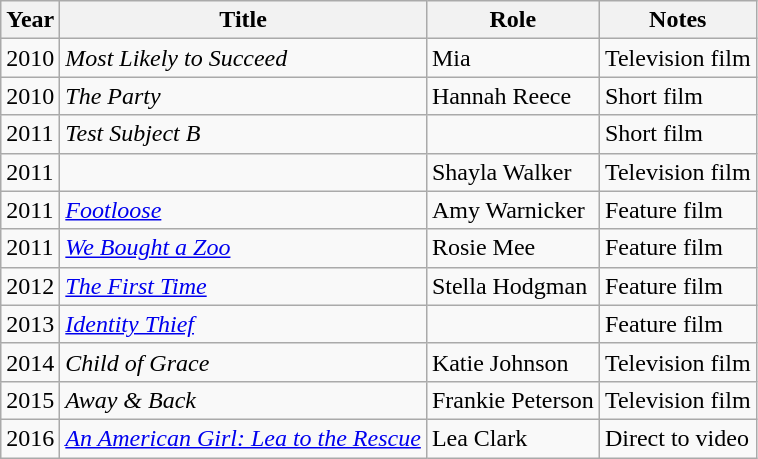<table class="wikitable sortable">
<tr>
<th>Year</th>
<th>Title</th>
<th>Role</th>
<th class="unsortable">Notes</th>
</tr>
<tr>
<td>2010</td>
<td><em>Most Likely to Succeed</em></td>
<td>Mia</td>
<td>Television film</td>
</tr>
<tr>
<td>2010</td>
<td><em>The Party</em></td>
<td>Hannah Reece</td>
<td>Short film</td>
</tr>
<tr>
<td>2011</td>
<td><em>Test Subject B</em></td>
<td></td>
<td>Short film</td>
</tr>
<tr>
<td>2011</td>
<td></td>
<td>Shayla Walker</td>
<td>Television film</td>
</tr>
<tr>
<td>2011</td>
<td><em><a href='#'>Footloose</a></em></td>
<td>Amy Warnicker</td>
<td>Feature film</td>
</tr>
<tr>
<td>2011</td>
<td><em><a href='#'>We Bought a Zoo</a></em></td>
<td>Rosie Mee</td>
<td>Feature film</td>
</tr>
<tr>
<td>2012</td>
<td><em><a href='#'>The First Time</a></em></td>
<td>Stella Hodgman</td>
<td>Feature film</td>
</tr>
<tr>
<td>2013</td>
<td><em><a href='#'>Identity Thief</a></em></td>
<td></td>
<td>Feature film</td>
</tr>
<tr>
<td>2014</td>
<td><em>Child of Grace</em></td>
<td>Katie Johnson</td>
<td>Television film</td>
</tr>
<tr>
<td>2015</td>
<td><em>Away & Back</em></td>
<td>Frankie Peterson</td>
<td>Television film</td>
</tr>
<tr>
<td>2016</td>
<td><em><a href='#'>An American Girl: Lea to the Rescue</a></em></td>
<td>Lea Clark</td>
<td>Direct to video</td>
</tr>
</table>
